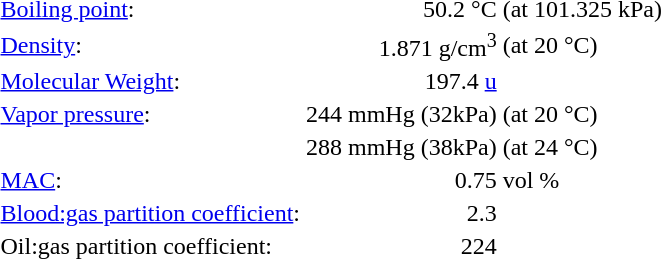<table>
<tr>
<td><a href='#'>Boiling point</a>:</td>
<td align=right>50.2 °C</td>
<td>(at 101.325 kPa)</td>
</tr>
<tr>
<td><a href='#'>Density</a>:</td>
<td align=right>1.871 g/cm<sup>3</sup></td>
<td>(at 20 °C)</td>
</tr>
<tr>
<td><a href='#'>Molecular Weight</a>:</td>
<td align=right>197.4 <a href='#'>u</a></td>
<td></td>
</tr>
<tr>
<td><a href='#'>Vapor pressure</a>:</td>
<td align=right>244 mmHg (32kPa)</td>
<td>(at 20 °C)</td>
</tr>
<tr>
<td></td>
<td align=right>288 mmHg (38kPa)</td>
<td>(at 24 °C)</td>
</tr>
<tr>
<td><a href='#'>MAC</a>:</td>
<td align=right>0.75</td>
<td>vol %</td>
</tr>
<tr>
<td><a href='#'>Blood:gas partition coefficient</a>:</td>
<td align=right>2.3</td>
</tr>
<tr>
<td>Oil:gas partition coefficient:</td>
<td align=right>224</td>
</tr>
</table>
